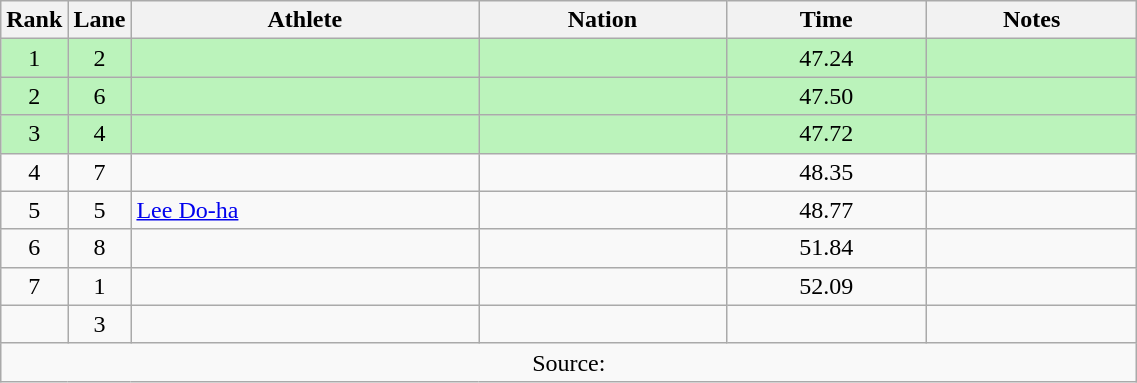<table class="wikitable sortable" style="text-align:center;width: 60%;">
<tr>
<th scope="col" style="width: 10px;">Rank</th>
<th scope="col" style="width: 10px;">Lane</th>
<th scope="col">Athlete</th>
<th scope="col">Nation</th>
<th scope="col">Time</th>
<th scope="col">Notes</th>
</tr>
<tr bgcolor=bbf3bb>
<td>1</td>
<td>2</td>
<td align=left></td>
<td align=left></td>
<td>47.24</td>
<td></td>
</tr>
<tr bgcolor=bbf3bb>
<td>2</td>
<td>6</td>
<td align=left></td>
<td align=left></td>
<td>47.50</td>
<td></td>
</tr>
<tr bgcolor=bbf3bb>
<td>3</td>
<td>4</td>
<td align=left></td>
<td align=left></td>
<td>47.72</td>
<td></td>
</tr>
<tr>
<td>4</td>
<td>7</td>
<td align=left></td>
<td align=left></td>
<td>48.35</td>
<td></td>
</tr>
<tr>
<td>5</td>
<td>5</td>
<td align=left><a href='#'>Lee Do-ha</a></td>
<td align=left></td>
<td>48.77</td>
<td></td>
</tr>
<tr>
<td>6</td>
<td>8</td>
<td align=left></td>
<td align=left></td>
<td>51.84</td>
<td></td>
</tr>
<tr>
<td>7</td>
<td>1</td>
<td align=left></td>
<td align=left></td>
<td>52.09</td>
<td></td>
</tr>
<tr>
<td></td>
<td>3</td>
<td align=left></td>
<td align=left></td>
<td></td>
<td></td>
</tr>
<tr class="sortbottom">
<td colspan="6">Source:</td>
</tr>
</table>
